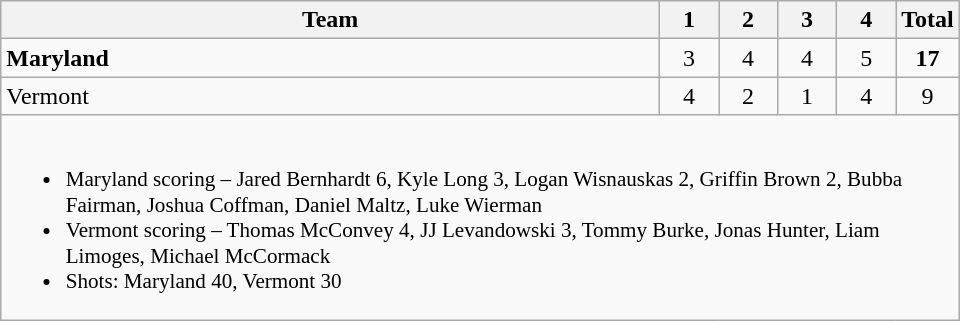<table class="wikitable" style="text-align:center; max-width:40em">
<tr>
<th>Team</th>
<th style="width:2em">1</th>
<th style="width:2em">2</th>
<th style="width:2em">3</th>
<th style="width:2em">4</th>
<th style="width:2em">Total</th>
</tr>
<tr>
<td style="text-align:left"><strong>Maryland</strong></td>
<td>3</td>
<td>4</td>
<td>4</td>
<td>5</td>
<td><strong>17</strong></td>
</tr>
<tr>
<td style="text-align:left">Vermont</td>
<td>4</td>
<td>2</td>
<td>1</td>
<td>4</td>
<td>9</td>
</tr>
<tr>
<td colspan=6 style="text-align:left; font-size:88%;"><br><ul><li>Maryland scoring – Jared Bernhardt 6, Kyle Long 3, Logan Wisnauskas 2, Griffin Brown 2, Bubba Fairman, Joshua Coffman, Daniel Maltz, Luke Wierman</li><li>Vermont scoring – Thomas McConvey 4, JJ Levandowski 3, Tommy Burke, Jonas Hunter, Liam Limoges, Michael McCormack</li><li>Shots: Maryland 40, Vermont 30</li></ul></td>
</tr>
</table>
